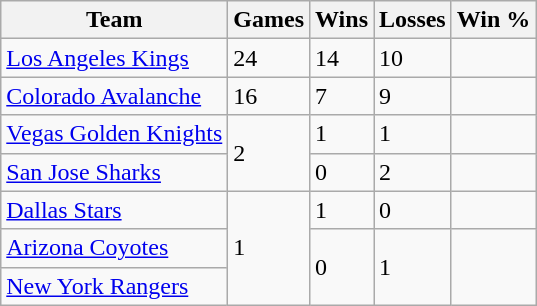<table class="wikitable">
<tr>
<th>Team</th>
<th>Games</th>
<th>Wins</th>
<th>Losses</th>
<th>Win %</th>
</tr>
<tr>
<td><a href='#'>Los Angeles Kings</a></td>
<td>24</td>
<td>14</td>
<td>10</td>
<td></td>
</tr>
<tr>
<td><a href='#'>Colorado Avalanche</a></td>
<td>16</td>
<td>7</td>
<td>9</td>
<td></td>
</tr>
<tr>
<td><a href='#'>Vegas Golden Knights</a></td>
<td rowspan=2>2</td>
<td>1</td>
<td>1</td>
<td></td>
</tr>
<tr>
<td><a href='#'>San Jose Sharks</a></td>
<td>0</td>
<td>2</td>
<td></td>
</tr>
<tr>
<td><a href='#'>Dallas Stars</a></td>
<td rowspan=4>1</td>
<td>1</td>
<td>0</td>
<td></td>
</tr>
<tr>
<td><a href='#'>Arizona Coyotes</a></td>
<td rowspan=3>0</td>
<td rowspan=3>1</td>
<td rowspan=3></td>
</tr>
<tr>
<td><a href='#'>New York Rangers</a></td>
</tr>
</table>
